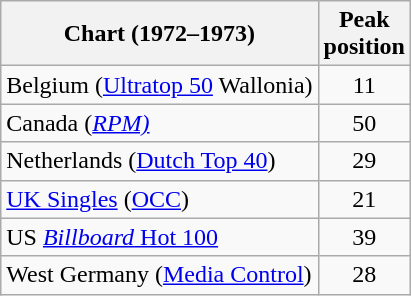<table class="wikitable sortable">
<tr>
<th>Chart (1972–1973)</th>
<th>Peak<br>position</th>
</tr>
<tr>
<td>Belgium (<a href='#'>Ultratop 50</a> Wallonia)</td>
<td align="center">11</td>
</tr>
<tr>
<td>Canada (<a href='#'><em>RPM)</em></a></td>
<td align="center">50</td>
</tr>
<tr>
<td>Netherlands (<a href='#'>Dutch Top 40</a>)</td>
<td align="center">29</td>
</tr>
<tr>
<td><a href='#'>UK Singles</a> (<a href='#'>OCC</a>)</td>
<td align="center">21</td>
</tr>
<tr>
<td>US <a href='#'><em>Billboard</em> Hot 100</a></td>
<td align="center">39</td>
</tr>
<tr>
<td>West Germany (<a href='#'>Media Control</a>)</td>
<td align="center">28</td>
</tr>
</table>
